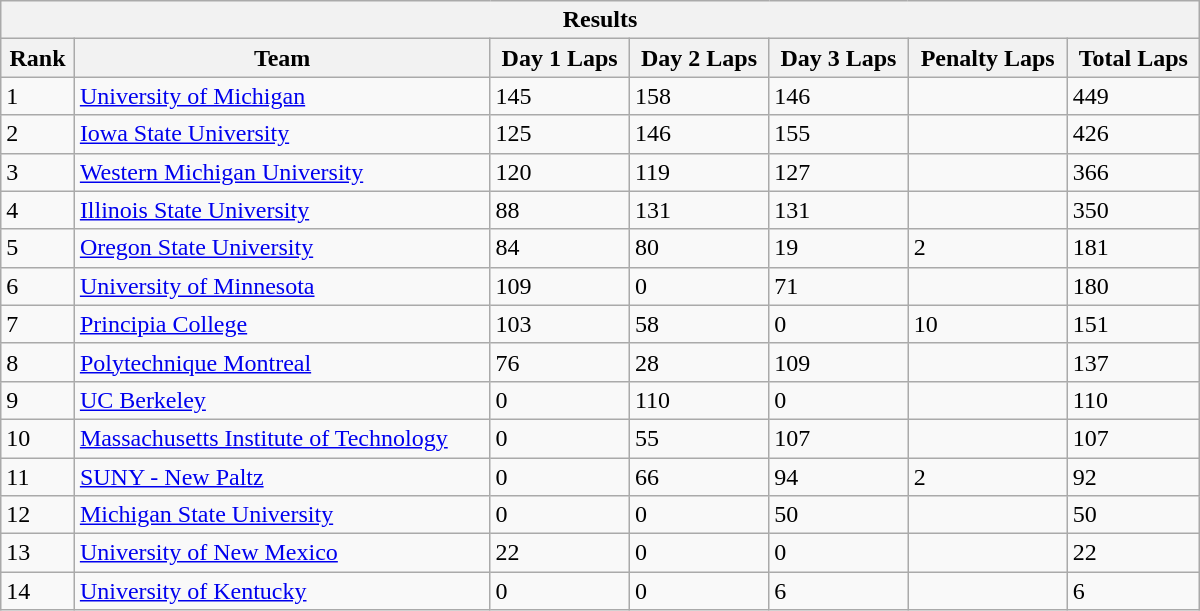<table class="wikitable collapsible collapsed" style="min-width:50em;">
<tr>
<th colspan=7>Results</th>
</tr>
<tr>
<th>Rank</th>
<th>Team</th>
<th>Day 1 Laps</th>
<th>Day 2 Laps</th>
<th>Day 3 Laps</th>
<th>Penalty Laps</th>
<th>Total Laps</th>
</tr>
<tr>
<td>1</td>
<td><a href='#'>University of Michigan</a></td>
<td>145</td>
<td>158</td>
<td>146</td>
<td></td>
<td>449</td>
</tr>
<tr>
<td>2</td>
<td><a href='#'>Iowa State University</a></td>
<td>125</td>
<td>146</td>
<td>155</td>
<td></td>
<td>426</td>
</tr>
<tr>
<td>3</td>
<td><a href='#'>Western Michigan University</a></td>
<td>120</td>
<td>119</td>
<td>127</td>
<td></td>
<td>366</td>
</tr>
<tr>
<td>4</td>
<td><a href='#'>Illinois State University</a></td>
<td>88</td>
<td>131</td>
<td>131</td>
<td></td>
<td>350</td>
</tr>
<tr>
<td>5</td>
<td><a href='#'>Oregon State University</a></td>
<td>84</td>
<td>80</td>
<td>19</td>
<td>2</td>
<td>181</td>
</tr>
<tr>
<td>6</td>
<td><a href='#'>University of Minnesota</a></td>
<td>109</td>
<td>0</td>
<td>71</td>
<td></td>
<td>180</td>
</tr>
<tr>
<td>7</td>
<td><a href='#'>Principia College</a></td>
<td>103</td>
<td>58</td>
<td>0</td>
<td>10</td>
<td>151</td>
</tr>
<tr>
<td>8</td>
<td><a href='#'>Polytechnique Montreal</a></td>
<td>76</td>
<td>28</td>
<td>109</td>
<td></td>
<td>137</td>
</tr>
<tr>
<td>9</td>
<td><a href='#'>UC Berkeley</a></td>
<td>0</td>
<td>110</td>
<td>0</td>
<td></td>
<td>110</td>
</tr>
<tr>
<td>10</td>
<td><a href='#'>Massachusetts Institute of Technology</a></td>
<td>0</td>
<td>55</td>
<td>107</td>
<td></td>
<td>107</td>
</tr>
<tr>
<td>11</td>
<td><a href='#'>SUNY - New Paltz</a></td>
<td>0</td>
<td>66</td>
<td>94</td>
<td>2</td>
<td>92</td>
</tr>
<tr>
<td>12</td>
<td><a href='#'>Michigan State University</a></td>
<td>0</td>
<td>0</td>
<td>50</td>
<td></td>
<td>50</td>
</tr>
<tr>
<td>13</td>
<td><a href='#'>University of New Mexico</a></td>
<td>22</td>
<td>0</td>
<td>0</td>
<td></td>
<td>22</td>
</tr>
<tr>
<td>14</td>
<td><a href='#'>University of Kentucky</a></td>
<td>0</td>
<td>0</td>
<td>6</td>
<td></td>
<td>6</td>
</tr>
</table>
